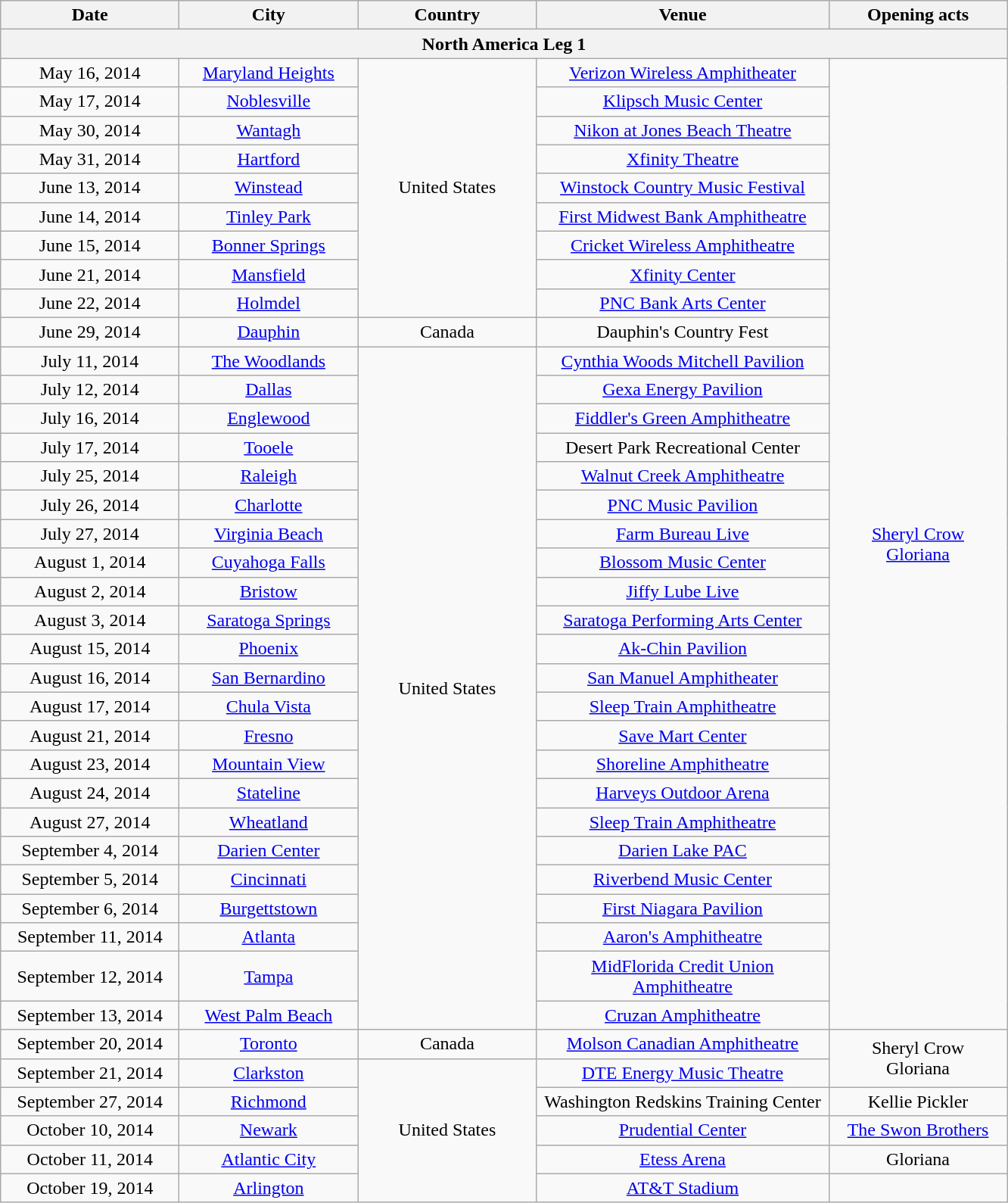<table class="wikitable" style="text-align:center;">
<tr>
<th style="width:150px;">Date</th>
<th style="width:150px;">City</th>
<th style="width:150px;">Country</th>
<th style="width:250px;">Venue</th>
<th style="width:150px;">Opening acts</th>
</tr>
<tr>
<th colspan="5">North America Leg 1</th>
</tr>
<tr>
<td>May 16, 2014</td>
<td><a href='#'>Maryland Heights</a></td>
<td rowspan="9">United States</td>
<td><a href='#'>Verizon Wireless Amphitheater</a></td>
<td rowspan="33"><a href='#'>Sheryl Crow</a> <br><a href='#'>Gloriana</a></td>
</tr>
<tr>
<td>May 17, 2014</td>
<td><a href='#'>Noblesville</a></td>
<td><a href='#'>Klipsch Music Center</a></td>
</tr>
<tr>
<td>May 30, 2014</td>
<td><a href='#'>Wantagh</a></td>
<td><a href='#'>Nikon at Jones Beach Theatre</a></td>
</tr>
<tr>
<td>May 31, 2014</td>
<td><a href='#'>Hartford</a></td>
<td><a href='#'>Xfinity Theatre</a></td>
</tr>
<tr>
<td>June 13, 2014 </td>
<td><a href='#'>Winstead</a></td>
<td><a href='#'>Winstock Country Music Festival</a></td>
</tr>
<tr>
<td>June 14, 2014</td>
<td><a href='#'>Tinley Park</a></td>
<td><a href='#'>First Midwest Bank Amphitheatre</a></td>
</tr>
<tr>
<td>June 15, 2014</td>
<td><a href='#'>Bonner Springs</a></td>
<td><a href='#'>Cricket Wireless Amphitheatre</a></td>
</tr>
<tr>
<td>June 21, 2014</td>
<td><a href='#'>Mansfield</a></td>
<td><a href='#'>Xfinity Center</a></td>
</tr>
<tr>
<td>June 22, 2014</td>
<td><a href='#'>Holmdel</a></td>
<td><a href='#'>PNC Bank Arts Center</a></td>
</tr>
<tr>
<td>June 29, 2014 </td>
<td><a href='#'>Dauphin</a></td>
<td>Canada</td>
<td>Dauphin's Country Fest</td>
</tr>
<tr>
<td>July 11, 2014</td>
<td><a href='#'>The Woodlands</a></td>
<td rowspan="23">United States</td>
<td><a href='#'>Cynthia Woods Mitchell Pavilion</a></td>
</tr>
<tr>
<td>July 12, 2014</td>
<td><a href='#'>Dallas</a></td>
<td><a href='#'>Gexa Energy Pavilion</a></td>
</tr>
<tr>
<td>July 16, 2014</td>
<td><a href='#'>Englewood</a></td>
<td><a href='#'>Fiddler's Green Amphitheatre</a></td>
</tr>
<tr>
<td>July 17, 2014</td>
<td><a href='#'>Tooele</a></td>
<td>Desert Park Recreational Center</td>
</tr>
<tr>
<td>July 25, 2014</td>
<td><a href='#'>Raleigh</a></td>
<td><a href='#'>Walnut Creek Amphitheatre</a></td>
</tr>
<tr>
<td>July 26, 2014</td>
<td><a href='#'>Charlotte</a></td>
<td><a href='#'>PNC Music Pavilion</a></td>
</tr>
<tr>
<td>July 27, 2014</td>
<td><a href='#'>Virginia Beach</a></td>
<td><a href='#'>Farm Bureau Live</a></td>
</tr>
<tr>
<td>August 1, 2014</td>
<td><a href='#'>Cuyahoga Falls</a></td>
<td><a href='#'>Blossom Music Center</a></td>
</tr>
<tr>
<td>August 2, 2014</td>
<td><a href='#'>Bristow</a></td>
<td><a href='#'>Jiffy Lube Live</a></td>
</tr>
<tr>
<td>August 3, 2014</td>
<td><a href='#'>Saratoga Springs</a></td>
<td><a href='#'>Saratoga Performing Arts Center</a></td>
</tr>
<tr>
<td>August 15, 2014</td>
<td><a href='#'>Phoenix</a></td>
<td><a href='#'>Ak-Chin Pavilion</a></td>
</tr>
<tr>
<td>August 16, 2014</td>
<td><a href='#'>San Bernardino</a></td>
<td><a href='#'>San Manuel Amphitheater</a></td>
</tr>
<tr>
<td>August 17, 2014</td>
<td><a href='#'>Chula Vista</a></td>
<td><a href='#'>Sleep Train Amphitheatre</a></td>
</tr>
<tr>
<td>August 21, 2014</td>
<td><a href='#'>Fresno</a></td>
<td><a href='#'>Save Mart Center</a></td>
</tr>
<tr>
<td>August 23, 2014</td>
<td><a href='#'>Mountain View</a></td>
<td><a href='#'>Shoreline Amphitheatre</a></td>
</tr>
<tr>
<td>August 24, 2014</td>
<td><a href='#'>Stateline</a></td>
<td><a href='#'>Harveys Outdoor Arena</a></td>
</tr>
<tr>
<td>August 27, 2014</td>
<td><a href='#'>Wheatland</a></td>
<td><a href='#'>Sleep Train Amphitheatre</a></td>
</tr>
<tr>
<td>September 4, 2014</td>
<td><a href='#'>Darien Center</a></td>
<td><a href='#'>Darien Lake PAC</a></td>
</tr>
<tr>
<td>September 5, 2014</td>
<td><a href='#'>Cincinnati</a></td>
<td><a href='#'>Riverbend Music Center</a></td>
</tr>
<tr>
<td>September 6, 2014</td>
<td><a href='#'>Burgettstown</a></td>
<td><a href='#'>First Niagara Pavilion</a></td>
</tr>
<tr>
<td>September 11, 2014</td>
<td><a href='#'>Atlanta</a></td>
<td><a href='#'>Aaron's Amphitheatre</a></td>
</tr>
<tr>
<td>September 12, 2014</td>
<td><a href='#'>Tampa</a></td>
<td><a href='#'>MidFlorida Credit Union Amphitheatre</a></td>
</tr>
<tr>
<td>September 13, 2014</td>
<td><a href='#'>West Palm Beach</a></td>
<td><a href='#'>Cruzan Amphitheatre</a></td>
</tr>
<tr>
<td>September 20, 2014</td>
<td><a href='#'>Toronto</a></td>
<td>Canada</td>
<td><a href='#'>Molson Canadian Amphitheatre</a></td>
<td rowspan="2">Sheryl Crow<br>Gloriana</td>
</tr>
<tr>
<td>September 21, 2014</td>
<td><a href='#'>Clarkston</a></td>
<td rowspan="5">United States</td>
<td><a href='#'>DTE Energy Music Theatre</a></td>
</tr>
<tr>
<td>September 27, 2014</td>
<td><a href='#'>Richmond</a></td>
<td>Washington Redskins Training Center</td>
<td>Kellie Pickler</td>
</tr>
<tr>
<td>October 10, 2014</td>
<td><a href='#'>Newark</a></td>
<td><a href='#'>Prudential Center</a></td>
<td><a href='#'>The Swon Brothers</a></td>
</tr>
<tr>
<td>October 11, 2014</td>
<td><a href='#'>Atlantic City</a></td>
<td><a href='#'>Etess Arena</a></td>
<td>Gloriana</td>
</tr>
<tr>
<td>October 19, 2014 </td>
<td><a href='#'>Arlington</a></td>
<td><a href='#'>AT&T Stadium</a></td>
<td></td>
</tr>
</table>
